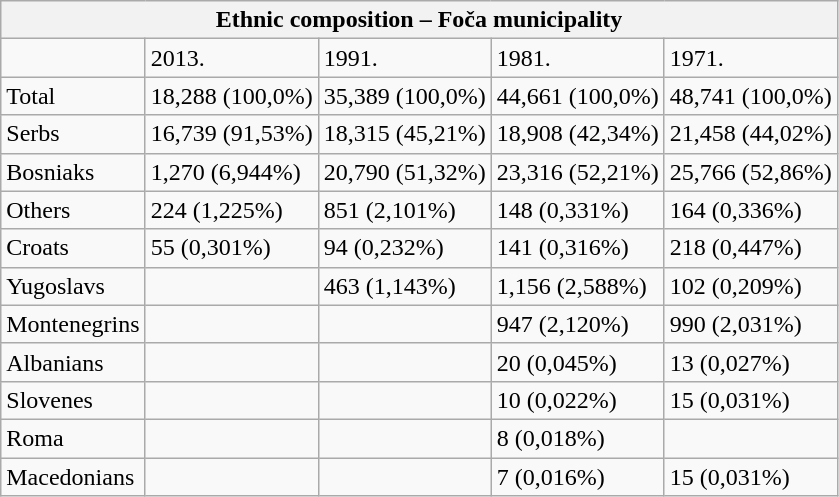<table class="wikitable">
<tr>
<th colspan="8">Ethnic composition – Foča municipality</th>
</tr>
<tr>
<td></td>
<td>2013.</td>
<td>1991.</td>
<td>1981.</td>
<td>1971.</td>
</tr>
<tr>
<td>Total</td>
<td>18,288 (100,0%)</td>
<td>35,389 (100,0%)</td>
<td>44,661 (100,0%)</td>
<td>48,741 (100,0%)</td>
</tr>
<tr>
<td>Serbs</td>
<td>16,739 (91,53%)</td>
<td>18,315 (45,21%)</td>
<td>18,908 (42,34%)</td>
<td>21,458 (44,02%)</td>
</tr>
<tr>
<td>Bosniaks</td>
<td>1,270 (6,944%)</td>
<td>20,790 (51,32%)</td>
<td>23,316 (52,21%)</td>
<td>25,766 (52,86%)</td>
</tr>
<tr>
<td>Others</td>
<td>224 (1,225%)</td>
<td>851 (2,101%)</td>
<td>148 (0,331%)</td>
<td>164 (0,336%)</td>
</tr>
<tr>
<td>Croats</td>
<td>55 (0,301%)</td>
<td>94 (0,232%)</td>
<td>141 (0,316%)</td>
<td>218 (0,447%)</td>
</tr>
<tr>
<td>Yugoslavs</td>
<td></td>
<td>463 (1,143%)</td>
<td>1,156 (2,588%)</td>
<td>102 (0,209%)</td>
</tr>
<tr>
<td>Montenegrins</td>
<td></td>
<td></td>
<td>947 (2,120%)</td>
<td>990 (2,031%)</td>
</tr>
<tr>
<td>Albanians</td>
<td></td>
<td></td>
<td>20 (0,045%)</td>
<td>13 (0,027%)</td>
</tr>
<tr>
<td>Slovenes</td>
<td></td>
<td></td>
<td>10 (0,022%)</td>
<td>15 (0,031%)</td>
</tr>
<tr>
<td>Roma</td>
<td></td>
<td></td>
<td>8 (0,018%)</td>
<td></td>
</tr>
<tr>
<td>Macedonians</td>
<td></td>
<td></td>
<td>7 (0,016%)</td>
<td>15 (0,031%)</td>
</tr>
</table>
